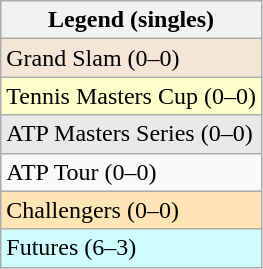<table class="wikitable">
<tr>
<th>Legend (singles)</th>
</tr>
<tr style="background:#f3e6d7;">
<td>Grand Slam (0–0)</td>
</tr>
<tr style="background:#ffc;">
<td>Tennis Masters Cup (0–0)</td>
</tr>
<tr style="background:#e9e9e9;">
<td>ATP Masters Series (0–0)</td>
</tr>
<tr>
<td>ATP Tour (0–0)</td>
</tr>
<tr bgcolor="moccasin">
<td>Challengers (0–0)</td>
</tr>
<tr bgcolor="CFFCFF">
<td>Futures (6–3)</td>
</tr>
</table>
